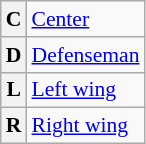<table class="wikitable" style="font-size:90%;">
<tr>
<th>C</th>
<td><a href='#'>Center</a></td>
</tr>
<tr>
<th>D</th>
<td><a href='#'>Defenseman</a></td>
</tr>
<tr>
<th>L</th>
<td><a href='#'>Left wing</a></td>
</tr>
<tr>
<th>R</th>
<td><a href='#'>Right wing</a></td>
</tr>
</table>
